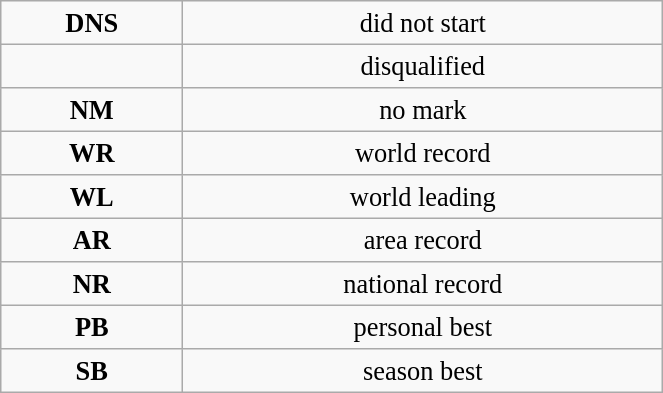<table class="wikitable" style=" text-align:center; font-size:110%;" width="35%">
<tr>
<td><strong>DNS</strong></td>
<td>did not start</td>
</tr>
<tr>
<td><strong></strong></td>
<td>disqualified</td>
</tr>
<tr>
<td><strong>NM</strong></td>
<td>no mark</td>
</tr>
<tr>
<td><strong>WR</strong></td>
<td>world record</td>
</tr>
<tr>
<td><strong>WL</strong></td>
<td>world leading</td>
</tr>
<tr>
<td><strong>AR</strong></td>
<td>area record</td>
</tr>
<tr>
<td><strong>NR</strong></td>
<td>national record</td>
</tr>
<tr>
<td><strong>PB</strong></td>
<td>personal best</td>
</tr>
<tr>
<td><strong>SB</strong></td>
<td>season best</td>
</tr>
</table>
